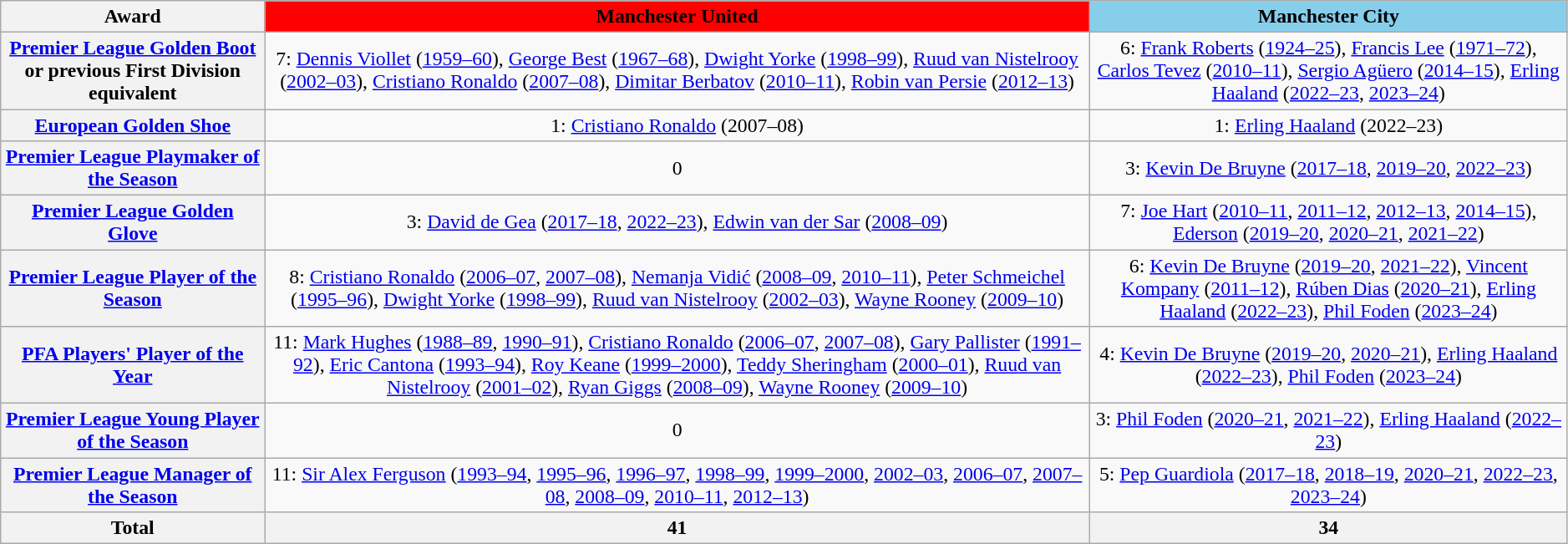<table class="wikitable" style="font-size:99%; width: 99%; text-align: center;">
<tr>
<th>Award</th>
<th style="color:black; background:#FF0000;">Manchester United</th>
<th style="color:black; background:#87CEEB;">Manchester City</th>
</tr>
<tr>
<th align=center><a href='#'>Premier League Golden Boot</a> or previous First Division equivalent</th>
<td align=center>7: <a href='#'>Dennis Viollet</a> (<a href='#'>1959–60</a>), <a href='#'>George Best</a> (<a href='#'>1967–68</a>), <a href='#'>Dwight Yorke</a> (<a href='#'>1998–99</a>), <a href='#'>Ruud van Nistelrooy</a> (<a href='#'>2002–03</a>), <a href='#'>Cristiano Ronaldo</a> (<a href='#'>2007–08</a>), <a href='#'>Dimitar Berbatov</a> (<a href='#'>2010–11</a>), <a href='#'>Robin van Persie</a> (<a href='#'>2012–13</a>)</td>
<td align=center>6: <a href='#'>Frank Roberts</a> (<a href='#'>1924–25</a>), <a href='#'>Francis Lee</a> (<a href='#'>1971–72</a>), <a href='#'>Carlos Tevez</a> (<a href='#'>2010–11</a>), <a href='#'>Sergio Agüero</a> (<a href='#'>2014–15</a>), <a href='#'>Erling Haaland</a> (<a href='#'>2022–23</a>, <a href='#'>2023–24</a>)</td>
</tr>
<tr>
<th align=center><a href='#'>European Golden Shoe</a></th>
<td align=center>1: <a href='#'>Cristiano Ronaldo</a> (2007–08)</td>
<td align=center>1: <a href='#'>Erling Haaland</a> (2022–23)</td>
</tr>
<tr>
<th align=center><a href='#'>Premier League Playmaker of the Season</a></th>
<td align=center>0</td>
<td align=center>3: <a href='#'>Kevin De Bruyne</a> (<a href='#'>2017–18</a>, <a href='#'>2019–20</a>, <a href='#'>2022–23</a>)</td>
</tr>
<tr>
<th align=center><a href='#'>Premier League Golden Glove</a></th>
<td align=center>3: <a href='#'>David de Gea</a> (<a href='#'>2017–18</a>, <a href='#'>2022–23</a>), <a href='#'>Edwin van der Sar</a> (<a href='#'>2008–09</a>)</td>
<td align=center>7: <a href='#'>Joe Hart</a> (<a href='#'>2010–11</a>, <a href='#'>2011–12</a>, <a href='#'>2012–13</a>, <a href='#'>2014–15</a>), <a href='#'>Ederson</a> (<a href='#'>2019–20</a>, <a href='#'>2020–21</a>, <a href='#'>2021–22</a>)</td>
</tr>
<tr>
<th align=center><a href='#'>Premier League Player of the Season</a></th>
<td align=center>8: <a href='#'>Cristiano Ronaldo</a> (<a href='#'>2006–07</a>, <a href='#'>2007–08</a>), <a href='#'>Nemanja Vidić</a> (<a href='#'>2008–09</a>, <a href='#'>2010–11</a>), <a href='#'>Peter Schmeichel</a> (<a href='#'>1995–96</a>), <a href='#'>Dwight Yorke</a> (<a href='#'>1998–99</a>), <a href='#'>Ruud van Nistelrooy</a> (<a href='#'>2002–03</a>), <a href='#'>Wayne Rooney</a> (<a href='#'>2009–10</a>)</td>
<td align=center>6: <a href='#'>Kevin De Bruyne</a> (<a href='#'>2019–20</a>, <a href='#'>2021–22</a>), <a href='#'>Vincent Kompany</a> (<a href='#'>2011–12</a>), <a href='#'>Rúben Dias</a> (<a href='#'>2020–21</a>), <a href='#'>Erling Haaland</a> (<a href='#'>2022–23</a>), <a href='#'>Phil Foden</a> (<a href='#'>2023–24</a>)</td>
</tr>
<tr>
<th align=center><a href='#'>PFA Players' Player of the Year</a></th>
<td align=center>11: <a href='#'>Mark Hughes</a> (<a href='#'>1988–89</a>, <a href='#'>1990–91</a>), <a href='#'>Cristiano Ronaldo</a> (<a href='#'>2006–07</a>, <a href='#'>2007–08</a>), <a href='#'>Gary Pallister</a> (<a href='#'>1991–92</a>), <a href='#'>Eric Cantona</a> (<a href='#'>1993–94</a>), <a href='#'>Roy Keane</a> (<a href='#'>1999–2000</a>), <a href='#'>Teddy Sheringham</a> (<a href='#'>2000–01</a>), <a href='#'>Ruud van Nistelrooy</a> (<a href='#'>2001–02</a>), <a href='#'>Ryan Giggs</a> (<a href='#'>2008–09</a>), <a href='#'>Wayne Rooney</a> (<a href='#'>2009–10</a>)</td>
<td align=center>4: <a href='#'>Kevin De Bruyne</a> (<a href='#'>2019–20</a>, <a href='#'>2020–21</a>), <a href='#'>Erling Haaland</a> (<a href='#'>2022–23</a>), <a href='#'>Phil Foden</a> (<a href='#'>2023–24</a>)</td>
</tr>
<tr>
<th align=center><a href='#'>Premier League Young Player of the Season</a></th>
<td align=center>0</td>
<td align=center>3: <a href='#'>Phil Foden</a> (<a href='#'>2020–21</a>, <a href='#'>2021–22</a>), <a href='#'>Erling Haaland</a> (<a href='#'>2022–23</a>)</td>
</tr>
<tr>
<th align=center><a href='#'>Premier League Manager of the Season</a></th>
<td align=center>11: <a href='#'>Sir Alex Ferguson</a> (<a href='#'>1993–94</a>, <a href='#'>1995–96</a>, <a href='#'>1996–97</a>, <a href='#'>1998–99</a>, <a href='#'>1999–2000</a>, <a href='#'>2002–03</a>, <a href='#'>2006–07</a>, <a href='#'>2007–08</a>, <a href='#'>2008–09</a>, <a href='#'>2010–11</a>, <a href='#'>2012–13</a>)</td>
<td align=center>5: <a href='#'>Pep Guardiola</a> (<a href='#'>2017–18</a>, <a href='#'>2018–19</a>, <a href='#'>2020–21</a>, <a href='#'>2022–23</a>, <a href='#'>2023–24</a>)</td>
</tr>
<tr>
<th>Total</th>
<th>41</th>
<th>34</th>
</tr>
</table>
